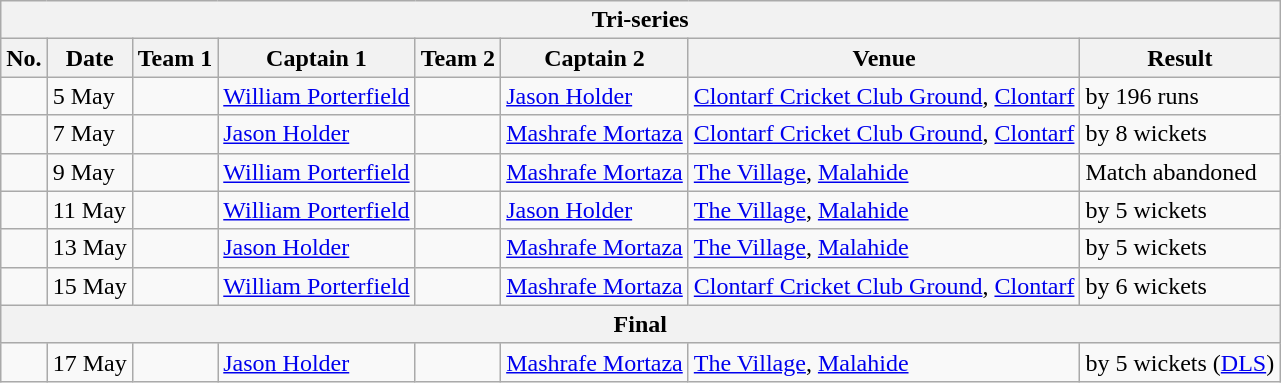<table class="wikitable">
<tr>
<th colspan="8">Tri-series</th>
</tr>
<tr>
<th>No.</th>
<th>Date</th>
<th>Team 1</th>
<th>Captain 1</th>
<th>Team 2</th>
<th>Captain 2</th>
<th>Venue</th>
<th>Result</th>
</tr>
<tr>
<td></td>
<td>5 May</td>
<td></td>
<td><a href='#'>William Porterfield</a></td>
<td></td>
<td><a href='#'>Jason Holder</a></td>
<td><a href='#'>Clontarf Cricket Club Ground</a>, <a href='#'>Clontarf</a></td>
<td> by 196 runs</td>
</tr>
<tr>
<td></td>
<td>7 May</td>
<td></td>
<td><a href='#'>Jason Holder</a></td>
<td></td>
<td><a href='#'>Mashrafe Mortaza</a></td>
<td><a href='#'>Clontarf Cricket Club Ground</a>, <a href='#'>Clontarf</a></td>
<td> by 8 wickets</td>
</tr>
<tr>
<td></td>
<td>9 May</td>
<td></td>
<td><a href='#'>William Porterfield</a></td>
<td></td>
<td><a href='#'>Mashrafe Mortaza</a></td>
<td><a href='#'>The Village</a>, <a href='#'>Malahide</a></td>
<td>Match abandoned</td>
</tr>
<tr>
<td></td>
<td>11 May</td>
<td></td>
<td><a href='#'>William Porterfield</a></td>
<td></td>
<td><a href='#'>Jason Holder</a></td>
<td><a href='#'>The Village</a>, <a href='#'>Malahide</a></td>
<td> by 5 wickets</td>
</tr>
<tr>
<td></td>
<td>13 May</td>
<td></td>
<td><a href='#'>Jason Holder</a></td>
<td></td>
<td><a href='#'>Mashrafe Mortaza</a></td>
<td><a href='#'>The Village</a>, <a href='#'>Malahide</a></td>
<td> by 5 wickets</td>
</tr>
<tr>
<td></td>
<td>15 May</td>
<td></td>
<td><a href='#'>William Porterfield</a></td>
<td></td>
<td><a href='#'>Mashrafe Mortaza</a></td>
<td><a href='#'>Clontarf Cricket Club Ground</a>, <a href='#'>Clontarf</a></td>
<td> by 6 wickets</td>
</tr>
<tr>
<th colspan="8">Final</th>
</tr>
<tr>
<td></td>
<td>17 May</td>
<td></td>
<td><a href='#'>Jason Holder</a></td>
<td></td>
<td><a href='#'>Mashrafe Mortaza</a></td>
<td><a href='#'>The Village</a>, <a href='#'>Malahide</a></td>
<td> by 5 wickets (<a href='#'>DLS</a>)</td>
</tr>
</table>
